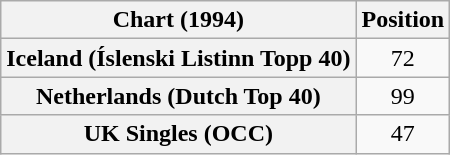<table class="wikitable sortable plainrowheaders" style="text-align:center">
<tr>
<th>Chart (1994)</th>
<th>Position</th>
</tr>
<tr>
<th scope="row">Iceland (Íslenski Listinn Topp 40)</th>
<td>72</td>
</tr>
<tr>
<th scope="row">Netherlands (Dutch Top 40)</th>
<td>99</td>
</tr>
<tr>
<th scope="row">UK Singles (OCC)</th>
<td>47</td>
</tr>
</table>
